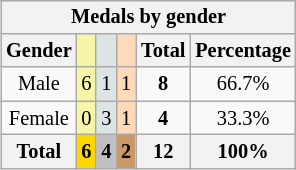<table class=wikitable style=font-size:85%;float:right;text-align:center>
<tr>
<th colspan=6>Medals by gender</th>
</tr>
<tr>
<th>Gender</th>
<td bgcolor=F7F6A8></td>
<td bgcolor=DCE5E5></td>
<td bgcolor=FFDAB9></td>
<th>Total</th>
<th>Percentage</th>
</tr>
<tr>
<td>Male</td>
<td bgcolor=F7F6A8>6</td>
<td bgcolor=DCE5E5>1</td>
<td bgcolor=FFDAB9>1</td>
<td><strong>8</strong></td>
<td>66.7%</td>
</tr>
<tr>
<td>Female</td>
<td bgcolor=F7F6A8>0</td>
<td bgcolor=DCE5E5>3</td>
<td bgcolor=FFDAB9>1</td>
<td><strong>4</strong></td>
<td>33.3%</td>
</tr>
<tr>
<th>Total</th>
<th style=background:gold>6</th>
<th style=background:silver>4</th>
<th style=background:#c96>2</th>
<th>12</th>
<th>100%</th>
</tr>
</table>
